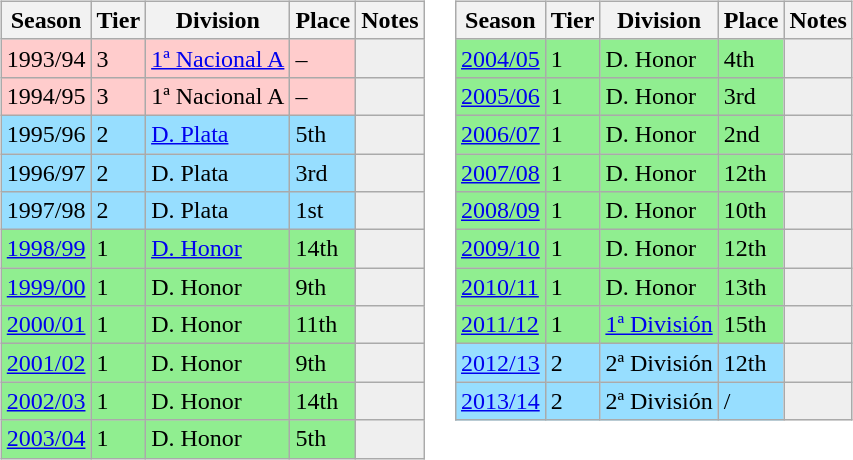<table>
<tr>
<td valign="top" width=0%><br><table class="wikitable">
<tr style="background:#f0f6fa;">
<th><strong>Season</strong></th>
<th><strong>Tier</strong></th>
<th><strong>Division</strong></th>
<th><strong>Place</strong></th>
<th><strong>Notes</strong></th>
</tr>
<tr>
<td style="background:#FFCCCC;">1993/94</td>
<td style="background:#FFCCCC;">3</td>
<td style="background:#FFCCCC;"><a href='#'>1ª Nacional A</a></td>
<td style="background:#FFCCCC;">–</td>
<th style="background:#efefef;"></th>
</tr>
<tr>
<td style="background:#FFCCCC;">1994/95</td>
<td style="background:#FFCCCC;">3</td>
<td style="background:#FFCCCC;">1ª Nacional A</td>
<td style="background:#FFCCCC;">–</td>
<th style="background:#efefef;"></th>
</tr>
<tr>
<td style="background:#97DEFF;">1995/96</td>
<td style="background:#97DEFF;">2</td>
<td style="background:#97DEFF;"><a href='#'>D. Plata</a></td>
<td style="background:#97DEFF;">5th</td>
<th style="background:#efefef;"></th>
</tr>
<tr>
<td style="background:#97DEFF;">1996/97</td>
<td style="background:#97DEFF;">2</td>
<td style="background:#97DEFF;">D. Plata</td>
<td style="background:#97DEFF;">3rd</td>
<th style="background:#efefef;"></th>
</tr>
<tr>
<td style="background:#97DEFF;">1997/98</td>
<td style="background:#97DEFF;">2</td>
<td style="background:#97DEFF;">D. Plata</td>
<td style="background:#97DEFF;">1st</td>
<th style="background:#efefef;"></th>
</tr>
<tr>
<td style="background:#90EE90;"><a href='#'>1998/99</a></td>
<td style="background:#90EE90;">1</td>
<td style="background:#90EE90;"><a href='#'>D. Honor</a></td>
<td style="background:#90EE90;">14th</td>
<th style="background:#efefef;"></th>
</tr>
<tr>
<td style="background:#90EE90;"><a href='#'>1999/00</a></td>
<td style="background:#90EE90;">1</td>
<td style="background:#90EE90;">D. Honor</td>
<td style="background:#90EE90;">9th</td>
<th style="background:#efefef;"></th>
</tr>
<tr>
<td style="background:#90EE90;"><a href='#'>2000/01</a></td>
<td style="background:#90EE90;">1</td>
<td style="background:#90EE90;">D. Honor</td>
<td style="background:#90EE90;">11th</td>
<th style="background:#efefef;"></th>
</tr>
<tr>
<td style="background:#90EE90;"><a href='#'>2001/02</a></td>
<td style="background:#90EE90;">1</td>
<td style="background:#90EE90;">D. Honor</td>
<td style="background:#90EE90;">9th</td>
<th style="background:#efefef;"></th>
</tr>
<tr>
<td style="background:#90EE90;"><a href='#'>2002/03</a></td>
<td style="background:#90EE90;">1</td>
<td style="background:#90EE90;">D. Honor</td>
<td style="background:#90EE90;">14th</td>
<th style="background:#efefef;"></th>
</tr>
<tr>
<td style="background:#90EE90;"><a href='#'>2003/04</a></td>
<td style="background:#90EE90;">1</td>
<td style="background:#90EE90;">D. Honor</td>
<td style="background:#90EE90;">5th</td>
<th style="background:#efefef;"></th>
</tr>
</table>
</td>
<td valign="top" width=0%><br><table class="wikitable">
<tr style="background:#f0f6fa;">
<th><strong>Season</strong></th>
<th><strong>Tier</strong></th>
<th><strong>Division</strong></th>
<th><strong>Place</strong></th>
<th><strong>Notes</strong></th>
</tr>
<tr>
<td style="background:#90EE90;"><a href='#'>2004/05</a></td>
<td style="background:#90EE90;">1</td>
<td style="background:#90EE90;">D. Honor</td>
<td style="background:#90EE90;">4th</td>
<th style="background:#efefef;"></th>
</tr>
<tr>
<td style="background:#90EE90;"><a href='#'>2005/06</a></td>
<td style="background:#90EE90;">1</td>
<td style="background:#90EE90;">D. Honor</td>
<td style="background:#90EE90;">3rd</td>
<th style="background:#efefef;"></th>
</tr>
<tr>
<td style="background:#90EE90;"><a href='#'>2006/07</a></td>
<td style="background:#90EE90;">1</td>
<td style="background:#90EE90;">D. Honor</td>
<td style="background:#90EE90;">2nd</td>
<th style="background:#efefef;"></th>
</tr>
<tr>
<td style="background:#90EE90;"><a href='#'>2007/08</a></td>
<td style="background:#90EE90;">1</td>
<td style="background:#90EE90;">D. Honor</td>
<td style="background:#90EE90;">12th</td>
<th style="background:#efefef;"></th>
</tr>
<tr>
<td style="background:#90EE90;"><a href='#'>2008/09</a></td>
<td style="background:#90EE90;">1</td>
<td style="background:#90EE90;">D. Honor</td>
<td style="background:#90EE90;">10th</td>
<th style="background:#efefef;"></th>
</tr>
<tr>
<td style="background:#90EE90;"><a href='#'>2009/10</a></td>
<td style="background:#90EE90;">1</td>
<td style="background:#90EE90;">D. Honor</td>
<td style="background:#90EE90;">12th</td>
<th style="background:#efefef;"></th>
</tr>
<tr>
<td style="background:#90EE90;"><a href='#'>2010/11</a></td>
<td style="background:#90EE90;">1</td>
<td style="background:#90EE90;">D. Honor</td>
<td style="background:#90EE90;">13th</td>
<th style="background:#efefef;"></th>
</tr>
<tr>
<td style="background:#90EE90;"><a href='#'>2011/12</a></td>
<td style="background:#90EE90;">1</td>
<td style="background:#90EE90;"><a href='#'>1ª División</a></td>
<td style="background:#90EE90;">15th</td>
<th style="background:#efefef;"></th>
</tr>
<tr>
<td style="background:#97DEFF;"><a href='#'>2012/13</a></td>
<td style="background:#97DEFF;">2</td>
<td style="background:#97DEFF;">2ª División</td>
<td style="background:#97DEFF;">12th</td>
<th style="background:#efefef;"></th>
</tr>
<tr>
<td style="background:#97DEFF;"><a href='#'>2013/14</a></td>
<td style="background:#97DEFF;">2</td>
<td style="background:#97DEFF;">2ª División</td>
<td style="background:#97DEFF;"> / </td>
<th style="background:#efefef;"></th>
</tr>
</table>
</td>
</tr>
</table>
